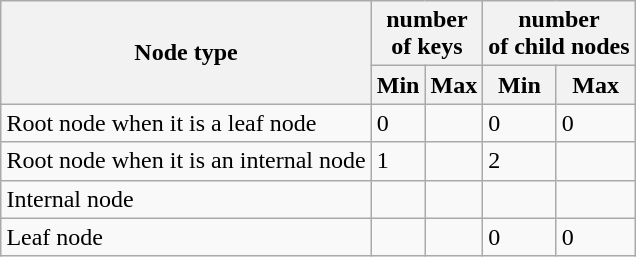<table class="wikitable" style="margin-left: auto; margin-right: auto; border: none;">
<tr>
<th rowspan="2">Node type</th>
<th colspan="2">number<br> of keys</th>
<th colspan="2">number<br> of child nodes</th>
</tr>
<tr>
<th>Min</th>
<th>Max</th>
<th>Min</th>
<th>Max</th>
</tr>
<tr>
<td>Root node when it is a leaf node</td>
<td>0</td>
<td></td>
<td>0</td>
<td>0</td>
</tr>
<tr>
<td>Root node when it is an internal node</td>
<td>1</td>
<td></td>
<td>2</td>
<td></td>
</tr>
<tr>
<td>Internal node</td>
<td></td>
<td></td>
<td></td>
<td></td>
</tr>
<tr>
<td>Leaf node</td>
<td></td>
<td></td>
<td>0</td>
<td>0</td>
</tr>
</table>
